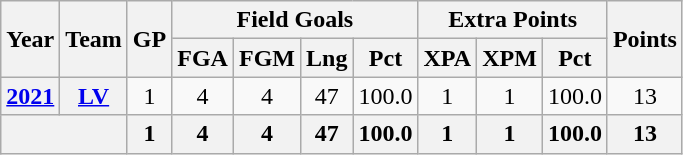<table class="wikitable" style="text-align:center;">
<tr>
<th rowspan="2">Year</th>
<th rowspan="2">Team</th>
<th rowspan="2">GP</th>
<th colspan="4">Field Goals</th>
<th colspan="3">Extra Points</th>
<th rowspan="2">Points</th>
</tr>
<tr>
<th>FGA</th>
<th>FGM</th>
<th>Lng</th>
<th>Pct</th>
<th>XPA</th>
<th>XPM</th>
<th>Pct</th>
</tr>
<tr>
<th><a href='#'>2021</a></th>
<th><a href='#'>LV</a></th>
<td>1</td>
<td>4</td>
<td>4</td>
<td>47</td>
<td>100.0</td>
<td>1</td>
<td>1</td>
<td>100.0</td>
<td>13</td>
</tr>
<tr>
<th colspan="2"></th>
<th>1</th>
<th>4</th>
<th>4</th>
<th>47</th>
<th>100.0</th>
<th>1</th>
<th>1</th>
<th>100.0</th>
<th>13</th>
</tr>
</table>
